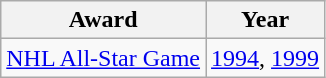<table class="wikitable" border="1">
<tr>
<th>Award</th>
<th>Year</th>
</tr>
<tr>
<td><a href='#'>NHL All-Star Game</a></td>
<td><a href='#'>1994</a>, <a href='#'>1999</a></td>
</tr>
</table>
